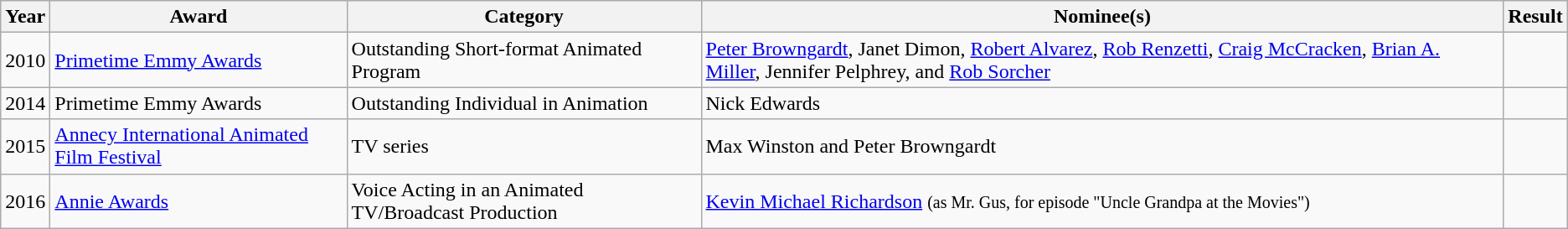<table class="wikitable sortable">
<tr>
<th>Year</th>
<th>Award</th>
<th>Category</th>
<th>Nominee(s)</th>
<th>Result</th>
</tr>
<tr>
<td>2010</td>
<td><a href='#'>Primetime Emmy Awards</a></td>
<td>Outstanding Short-format Animated Program</td>
<td><a href='#'>Peter Browngardt</a>, Janet Dimon, <a href='#'>Robert Alvarez</a>, <a href='#'>Rob Renzetti</a>, <a href='#'>Craig McCracken</a>, <a href='#'>Brian A. Miller</a>, Jennifer Pelphrey, and <a href='#'>Rob Sorcher</a> </td>
<td></td>
</tr>
<tr>
<td>2014</td>
<td>Primetime Emmy Awards</td>
<td>Outstanding Individual in Animation</td>
<td>Nick Edwards </td>
<td></td>
</tr>
<tr>
<td>2015</td>
<td><a href='#'>Annecy International Animated Film Festival</a></td>
<td>TV series</td>
<td>Max Winston and Peter Browngardt </td>
<td></td>
</tr>
<tr>
<td>2016</td>
<td><a href='#'>Annie Awards</a></td>
<td>Voice Acting in an Animated TV/Broadcast Production</td>
<td><a href='#'>Kevin Michael Richardson</a> <small>(as Mr. Gus, for episode "Uncle Grandpa at the Movies")</small></td>
<td></td>
</tr>
</table>
